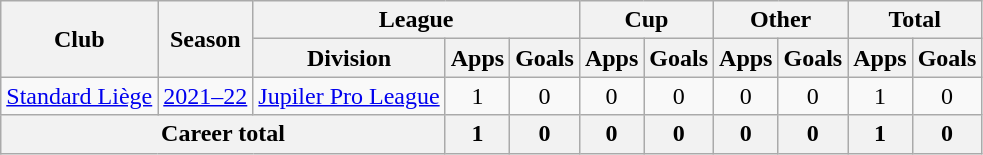<table class="wikitable" style="text-align: center">
<tr>
<th rowspan="2">Club</th>
<th rowspan="2">Season</th>
<th colspan="3">League</th>
<th colspan="2">Cup</th>
<th colspan="2">Other</th>
<th colspan="2">Total</th>
</tr>
<tr>
<th>Division</th>
<th>Apps</th>
<th>Goals</th>
<th>Apps</th>
<th>Goals</th>
<th>Apps</th>
<th>Goals</th>
<th>Apps</th>
<th>Goals</th>
</tr>
<tr>
<td><a href='#'>Standard Liège</a></td>
<td><a href='#'>2021–22</a></td>
<td><a href='#'>Jupiler Pro League</a></td>
<td>1</td>
<td>0</td>
<td>0</td>
<td>0</td>
<td>0</td>
<td>0</td>
<td>1</td>
<td>0</td>
</tr>
<tr>
<th colspan=3>Career total</th>
<th>1</th>
<th>0</th>
<th>0</th>
<th>0</th>
<th>0</th>
<th>0</th>
<th>1</th>
<th>0</th>
</tr>
</table>
